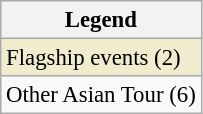<table class="wikitable" style="font-size:95%;">
<tr>
<th>Legend</th>
</tr>
<tr style="background:#f2ecce;">
<td>Flagship events (2)</td>
</tr>
<tr>
<td>Other Asian Tour (6)</td>
</tr>
</table>
